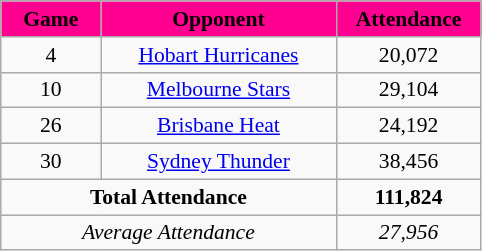<table class="wikitable sortable" style="text-align:center; font-size:90%">
<tr>
<th style="width:60px; background:#FF0090; text-align:center;">Game</th>
<th style="width:150px; background:#FF0090; text-align:center;" class="unsortable">Opponent</th>
<th style="width:90px; background:#FF0090; text-align:center;">Attendance</th>
</tr>
<tr>
<td>4</td>
<td><a href='#'>Hobart Hurricanes</a></td>
<td>20,072</td>
</tr>
<tr>
<td>10</td>
<td><a href='#'>Melbourne Stars</a></td>
<td>29,104</td>
</tr>
<tr>
<td>26</td>
<td><a href='#'>Brisbane Heat</a></td>
<td>24,192</td>
</tr>
<tr>
<td>30</td>
<td><a href='#'>Sydney Thunder</a></td>
<td>38,456</td>
</tr>
<tr class="sortbottom">
<td colspan="2"><strong>Total Attendance</strong></td>
<td><strong>111,824</strong></td>
</tr>
<tr class="sortbottom">
<td colspan="2"><em>Average Attendance</em></td>
<td><em>27,956</em></td>
</tr>
</table>
